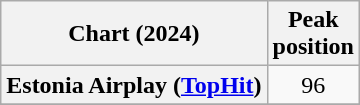<table class="wikitable plainrowheaders" style="text-align:center">
<tr>
<th scope="col">Chart (2024)</th>
<th scope="col">Peak<br>position</th>
</tr>
<tr>
<th scope="row">Estonia Airplay (<a href='#'>TopHit</a>)</th>
<td>96</td>
</tr>
<tr>
</tr>
</table>
